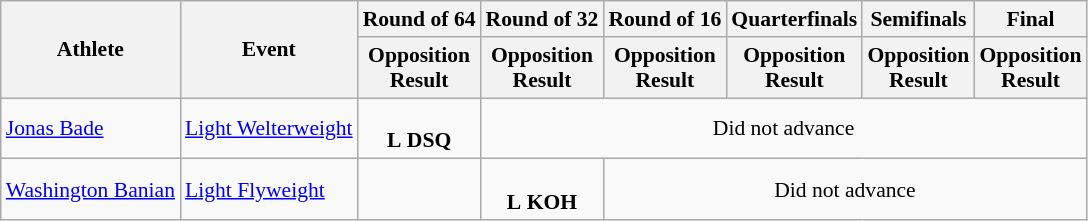<table class="wikitable" style="font-size:90%">
<tr>
<th rowspan="2">Athlete</th>
<th rowspan="2">Event</th>
<th>Round of 64</th>
<th>Round of 32</th>
<th>Round of 16</th>
<th>Quarterfinals</th>
<th>Semifinals</th>
<th>Final</th>
</tr>
<tr>
<th>Opposition<br>Result</th>
<th>Opposition<br>Result</th>
<th>Opposition<br>Result</th>
<th>Opposition<br>Result</th>
<th>Opposition<br>Result</th>
<th>Opposition<br>Result</th>
</tr>
<tr>
<td><a href='#'>Jonas Bade</a></td>
<td><a href='#'>Light Welterweight</a></td>
<td align=center><br><strong>L</strong> <strong>DSQ</strong></td>
<td align=center colspan="6">Did not advance</td>
</tr>
<tr>
<td><a href='#'>Washington Banian</a></td>
<td><a href='#'>Light Flyweight</a></td>
<td></td>
<td align=center><br><strong>L</strong> <strong>KOH</strong></td>
<td align=center colspan="6">Did not advance</td>
</tr>
</table>
